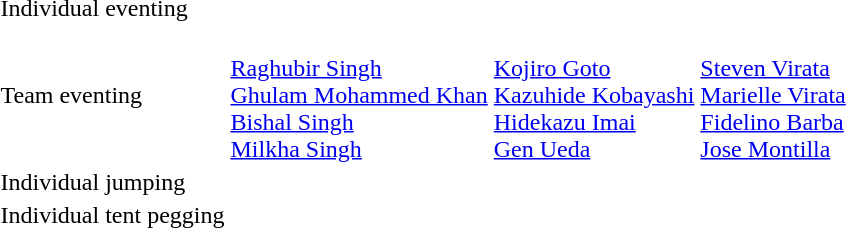<table>
<tr>
<td>Individual eventing<br></td>
<td></td>
<td></td>
<td></td>
</tr>
<tr>
<td>Team eventing<br></td>
<td><br><a href='#'>Raghubir Singh</a><br><a href='#'>Ghulam Mohammed Khan</a><br><a href='#'>Bishal Singh</a><br><a href='#'>Milkha Singh</a></td>
<td><br><a href='#'>Kojiro Goto</a><br><a href='#'>Kazuhide Kobayashi</a><br><a href='#'>Hidekazu Imai</a><br><a href='#'>Gen Ueda</a></td>
<td><br><a href='#'>Steven Virata</a><br><a href='#'>Marielle Virata</a><br><a href='#'>Fidelino Barba</a><br><a href='#'>Jose Montilla</a></td>
</tr>
<tr>
<td>Individual jumping<br></td>
<td></td>
<td></td>
<td></td>
</tr>
<tr>
<td>Individual tent pegging<br></td>
<td></td>
<td></td>
<td></td>
</tr>
</table>
